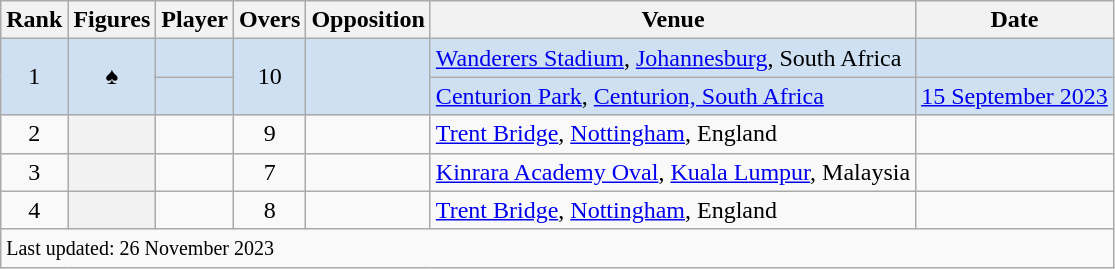<table class="wikitable plainrowheaders sortable">
<tr>
<th scope=col>Rank</th>
<th scope=col>Figures</th>
<th scope=col>Player</th>
<th scope=col>Overs</th>
<th scope=col>Opposition</th>
<th scope=col>Venue</th>
<th scope=col>Date</th>
</tr>
<tr bgcolor=#cee0f2>
<td align=center rowspan=2>1</td>
<th scope=row style="background:#cee0f2; text-align:center;" rowspan=2> ♠</th>
<td></td>
<td rowspan=2 align=center>10</td>
<td rowspan=2></td>
<td><a href='#'>Wanderers Stadium</a>, <a href='#'>Johannesburg</a>, South Africa</td>
<td><a href='#'></a></td>
</tr>
<tr bgcolor=#cee0f2>
<td></td>
<td><a href='#'>Centurion Park</a>, <a href='#'>Centurion, South Africa</a></td>
<td><a href='#'>15 September 2023</a></td>
</tr>
<tr>
<td align=center>2</td>
<th scope=row style=text-align:center;></th>
<td></td>
<td align=center>9</td>
<td></td>
<td><a href='#'>Trent Bridge</a>, <a href='#'>Nottingham</a>, England</td>
<td><a href='#'></a></td>
</tr>
<tr>
<td align=center>3</td>
<th scope=row style=text-align:center;></th>
<td></td>
<td align=center>7</td>
<td></td>
<td><a href='#'>Kinrara Academy Oval</a>, <a href='#'>Kuala Lumpur</a>, Malaysia</td>
<td><a href='#'></a></td>
</tr>
<tr>
<td align=center>4</td>
<th scope=row style=text-align:center;></th>
<td></td>
<td align=center>8</td>
<td></td>
<td><a href='#'>Trent Bridge</a>, <a href='#'>Nottingham</a>, England</td>
<td><a href='#'></a></td>
</tr>
<tr class=sortbottom>
<td colspan=7><small>Last updated: 26 November 2023</small></td>
</tr>
</table>
